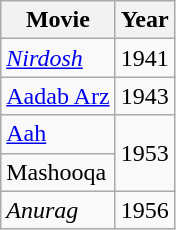<table class="wikitable sortable">
<tr>
<th>Movie</th>
<th>Year</th>
</tr>
<tr>
<td><em><a href='#'>Nirdosh</a></em></td>
<td>1941</td>
</tr>
<tr>
<td><a href='#'>Aadab Arz</a></td>
<td>1943</td>
</tr>
<tr>
<td><a href='#'>Aah</a></td>
<td rowspan="2">1953</td>
</tr>
<tr>
<td>Mashooqa</td>
</tr>
<tr>
<td><em>Anurag</em></td>
<td>1956</td>
</tr>
</table>
